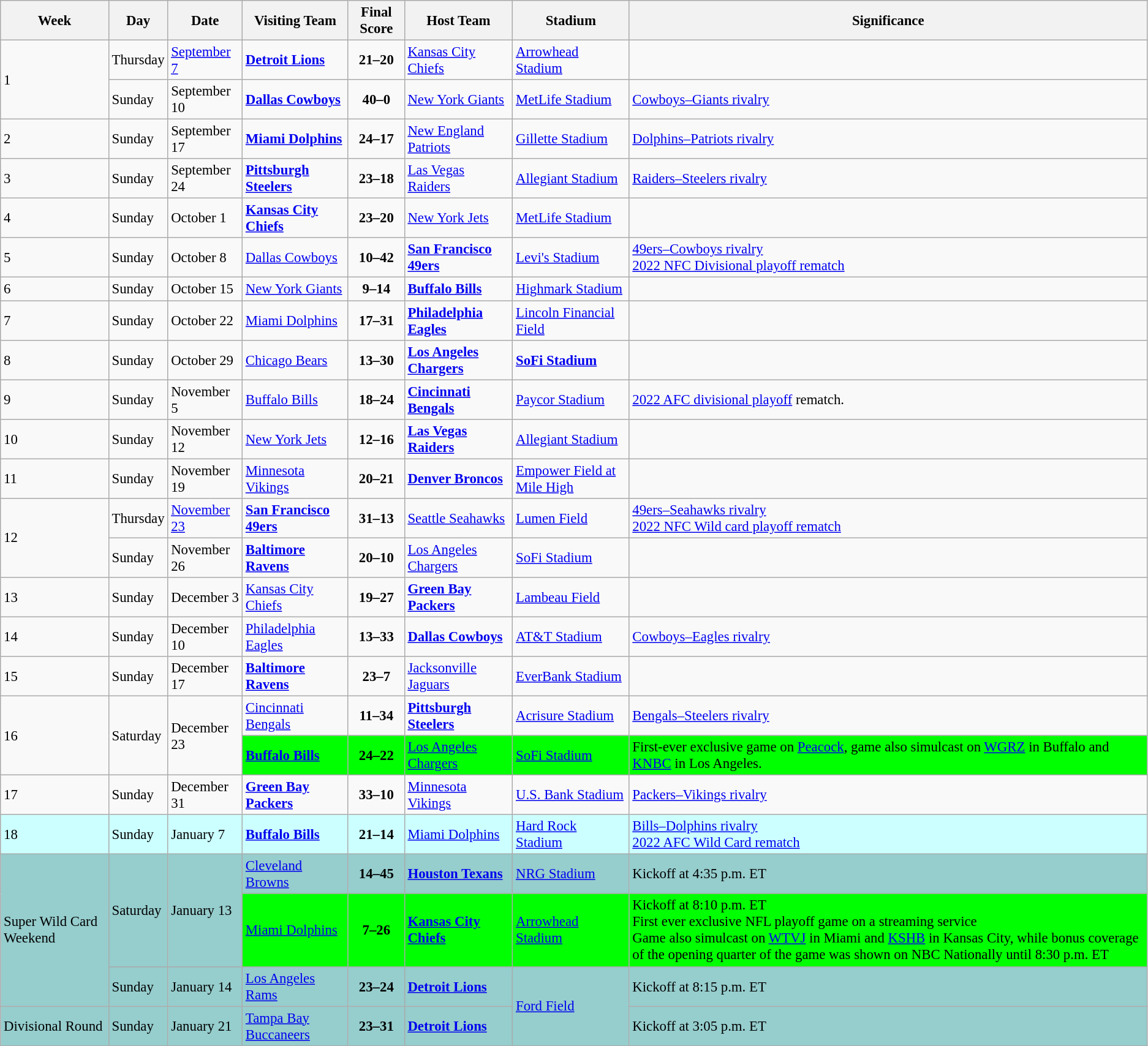<table class="wikitable" style="font-size: 95%;">
<tr>
<th>Week</th>
<th>Day</th>
<th>Date</th>
<th>Visiting Team</th>
<th>Final Score</th>
<th>Host Team</th>
<th>Stadium</th>
<th>Significance</th>
</tr>
<tr>
<td rowspan="2">1</td>
<td>Thursday</td>
<td><a href='#'>September 7</a></td>
<td><a href='#'><strong>Detroit Lions</strong></a></td>
<td align="center"><strong>21–20</strong></td>
<td><a href='#'>Kansas City Chiefs</a></td>
<td><a href='#'>Arrowhead Stadium</a></td>
<td></td>
</tr>
<tr>
<td>Sunday</td>
<td>September 10</td>
<td><a href='#'><strong>Dallas Cowboys</strong></a></td>
<td align="center"><strong>40–0</strong></td>
<td><a href='#'>New York Giants</a></td>
<td><a href='#'>MetLife Stadium</a></td>
<td><a href='#'>Cowboys–Giants rivalry</a></td>
</tr>
<tr>
<td>2</td>
<td>Sunday</td>
<td>September 17</td>
<td><strong><a href='#'>Miami Dolphins</a></strong></td>
<td align="center"><strong>24–17</strong></td>
<td><a href='#'>New England Patriots</a></td>
<td><a href='#'>Gillette Stadium</a></td>
<td><a href='#'>Dolphins–Patriots rivalry</a></td>
</tr>
<tr>
<td>3</td>
<td>Sunday</td>
<td>September 24</td>
<td><strong><a href='#'>Pittsburgh Steelers</a></strong></td>
<td align="center"><strong>23–18</strong></td>
<td><a href='#'>Las Vegas Raiders</a></td>
<td><a href='#'>Allegiant Stadium</a></td>
<td><a href='#'>Raiders–Steelers rivalry</a></td>
</tr>
<tr>
<td>4</td>
<td>Sunday</td>
<td>October 1</td>
<td><strong><a href='#'>Kansas City Chiefs</a></strong></td>
<td align="center"><strong>23–20</strong></td>
<td><a href='#'>New York Jets</a></td>
<td><a href='#'>MetLife Stadium</a></td>
<td></td>
</tr>
<tr>
<td>5</td>
<td>Sunday</td>
<td>October 8</td>
<td><a href='#'>Dallas Cowboys</a></td>
<td align="center"><strong>10–42</strong></td>
<td><strong><a href='#'>San Francisco 49ers</a></strong></td>
<td><a href='#'>Levi's Stadium</a></td>
<td><a href='#'>49ers–Cowboys rivalry</a><br><a href='#'>2022 NFC Divisional playoff rematch</a></td>
</tr>
<tr>
<td>6</td>
<td>Sunday</td>
<td>October 15</td>
<td><a href='#'>New York Giants</a></td>
<td align="center"><strong>9–14</strong></td>
<td><strong><a href='#'>Buffalo Bills</a></strong></td>
<td><a href='#'>Highmark Stadium</a></td>
<td></td>
</tr>
<tr>
<td>7</td>
<td>Sunday</td>
<td>October 22</td>
<td><a href='#'>Miami Dolphins</a></td>
<td align="center"><strong>17–31</strong></td>
<td><strong><a href='#'>Philadelphia Eagles</a></strong></td>
<td><a href='#'>Lincoln Financial Field</a></td>
<td></td>
</tr>
<tr>
<td>8</td>
<td>Sunday</td>
<td>October 29</td>
<td><a href='#'>Chicago Bears</a></td>
<td align="center"><strong>13–30</strong></td>
<td><strong><a href='#'>Los Angeles Chargers</a></strong></td>
<td><strong><a href='#'>SoFi Stadium</a></strong></td>
<td></td>
</tr>
<tr>
<td>9</td>
<td>Sunday</td>
<td>November 5</td>
<td><a href='#'>Buffalo Bills</a></td>
<td align="center"><strong>18–24</strong></td>
<td><strong><a href='#'>Cincinnati Bengals</a></strong></td>
<td><a href='#'>Paycor Stadium</a></td>
<td><a href='#'>2022 AFC divisional playoff</a> rematch.</td>
</tr>
<tr>
<td>10</td>
<td>Sunday</td>
<td>November 12</td>
<td><a href='#'>New York Jets</a></td>
<td align="center"><strong>12–16</strong></td>
<td><strong><a href='#'>Las Vegas Raiders</a></strong></td>
<td><a href='#'>Allegiant Stadium</a></td>
<td></td>
</tr>
<tr>
<td>11</td>
<td>Sunday</td>
<td>November 19</td>
<td><a href='#'>Minnesota Vikings</a></td>
<td align="center"><strong>20–21</strong></td>
<td><strong><a href='#'>Denver Broncos</a></strong></td>
<td><a href='#'>Empower Field at Mile High</a></td>
<td></td>
</tr>
<tr>
<td rowspan="2">12</td>
<td>Thursday</td>
<td><a href='#'>November 23</a></td>
<td><strong><a href='#'>San Francisco 49ers</a></strong></td>
<td align="center"><strong>31–13</strong></td>
<td><a href='#'>Seattle Seahawks</a></td>
<td><a href='#'>Lumen Field</a></td>
<td><a href='#'>49ers–Seahawks rivalry</a><br><a href='#'>2022 NFC Wild card playoff rematch</a></td>
</tr>
<tr>
<td>Sunday</td>
<td>November 26</td>
<td><strong><a href='#'>Baltimore Ravens</a></strong></td>
<td align="center"><strong>20–10</strong></td>
<td><a href='#'>Los Angeles Chargers</a></td>
<td><a href='#'>SoFi Stadium</a></td>
<td></td>
</tr>
<tr>
<td>13</td>
<td>Sunday</td>
<td>December 3</td>
<td><a href='#'>Kansas City Chiefs</a></td>
<td align="center"><strong>19–27</strong></td>
<td><strong><a href='#'>Green Bay Packers</a></strong></td>
<td><a href='#'>Lambeau Field</a></td>
<td></td>
</tr>
<tr>
<td>14</td>
<td>Sunday</td>
<td>December 10</td>
<td><a href='#'>Philadelphia Eagles</a></td>
<td align="center"><strong>13–33</strong></td>
<td><strong><a href='#'>Dallas Cowboys</a></strong></td>
<td><a href='#'>AT&T Stadium</a></td>
<td><a href='#'>Cowboys–Eagles rivalry</a></td>
</tr>
<tr>
<td>15</td>
<td>Sunday</td>
<td>December 17</td>
<td><strong><a href='#'>Baltimore Ravens</a></strong></td>
<td align="center"><strong>23–7</strong></td>
<td><a href='#'>Jacksonville Jaguars</a></td>
<td><a href='#'>EverBank Stadium</a></td>
<td></td>
</tr>
<tr>
<td rowspan="2">16</td>
<td rowspan="2">Saturday</td>
<td rowspan=2>December 23</td>
<td><a href='#'>Cincinnati Bengals</a></td>
<td align="center"><strong>11–34</strong></td>
<td><strong><a href='#'>Pittsburgh Steelers</a></strong></td>
<td><a href='#'>Acrisure Stadium</a></td>
<td><a href='#'>Bengals–Steelers rivalry</a></td>
</tr>
<tr bgcolor="00ff00">
<td><strong><a href='#'>Buffalo Bills</a></strong></td>
<td align="center"><strong>24–22</strong></td>
<td><a href='#'>Los Angeles Chargers</a></td>
<td><a href='#'>SoFi Stadium</a></td>
<td>First-ever exclusive game on <a href='#'>Peacock</a>, game also simulcast on <a href='#'>WGRZ</a> in Buffalo and <a href='#'>KNBC</a> in Los Angeles.</td>
</tr>
<tr>
<td>17</td>
<td>Sunday</td>
<td>December 31</td>
<td><strong><a href='#'>Green Bay Packers</a></strong></td>
<td align="center"><strong>33–10</strong></td>
<td><a href='#'>Minnesota Vikings</a></td>
<td><a href='#'>U.S. Bank Stadium</a></td>
<td><a href='#'>Packers–Vikings rivalry</a></td>
</tr>
<tr bgcolor="#ccffff">
<td>18</td>
<td>Sunday</td>
<td>January 7</td>
<td><strong><a href='#'>Buffalo Bills</a></strong></td>
<td align="center"><strong>21–14</strong></td>
<td><a href='#'>Miami Dolphins</a></td>
<td><a href='#'>Hard Rock Stadium</a></td>
<td><a href='#'>Bills–Dolphins rivalry</a><br><a href='#'>2022 AFC Wild Card rematch</a></td>
</tr>
<tr bgcolor="96cdcd">
<td rowspan="3">Super Wild Card Weekend</td>
<td rowspan="2">Saturday</td>
<td rowspan="2">January 13</td>
<td><a href='#'>Cleveland Browns</a></td>
<td align="center"><strong>14–45</strong></td>
<td><strong><a href='#'>Houston Texans</a></strong></td>
<td><a href='#'>NRG Stadium</a></td>
<td>Kickoff at 4:35 p.m. ET</td>
</tr>
<tr bgcolor="00ff00">
<td><a href='#'>Miami Dolphins</a></td>
<td align="center"><strong>7–26</strong></td>
<td><strong><a href='#'>Kansas City Chiefs</a></strong></td>
<td><a href='#'>Arrowhead Stadium</a></td>
<td>Kickoff at 8:10 p.m. ET<br>First ever exclusive NFL playoff game on a streaming service<br>Game also simulcast on <a href='#'>WTVJ</a> in Miami and <a href='#'>KSHB</a> in Kansas City, while bonus coverage of the opening quarter of the game was shown on NBC Nationally until 8:30 p.m. ET</td>
</tr>
<tr bgcolor="96cdcd">
<td>Sunday</td>
<td>January 14</td>
<td><a href='#'>Los Angeles Rams</a></td>
<td align="center"><strong>23–24</strong></td>
<td><strong><a href='#'>Detroit Lions</a></strong></td>
<td rowspan=2><a href='#'>Ford Field</a></td>
<td>Kickoff at 8:15 p.m. ET</td>
</tr>
<tr bgcolor="96cdcd">
<td>Divisional Round</td>
<td>Sunday</td>
<td>January 21</td>
<td><a href='#'>Tampa Bay Buccaneers</a></td>
<td align="center"><strong>23–31</strong></td>
<td><strong><a href='#'>Detroit Lions</a></strong></td>
<td>Kickoff at 3:05 p.m. ET</td>
</tr>
</table>
